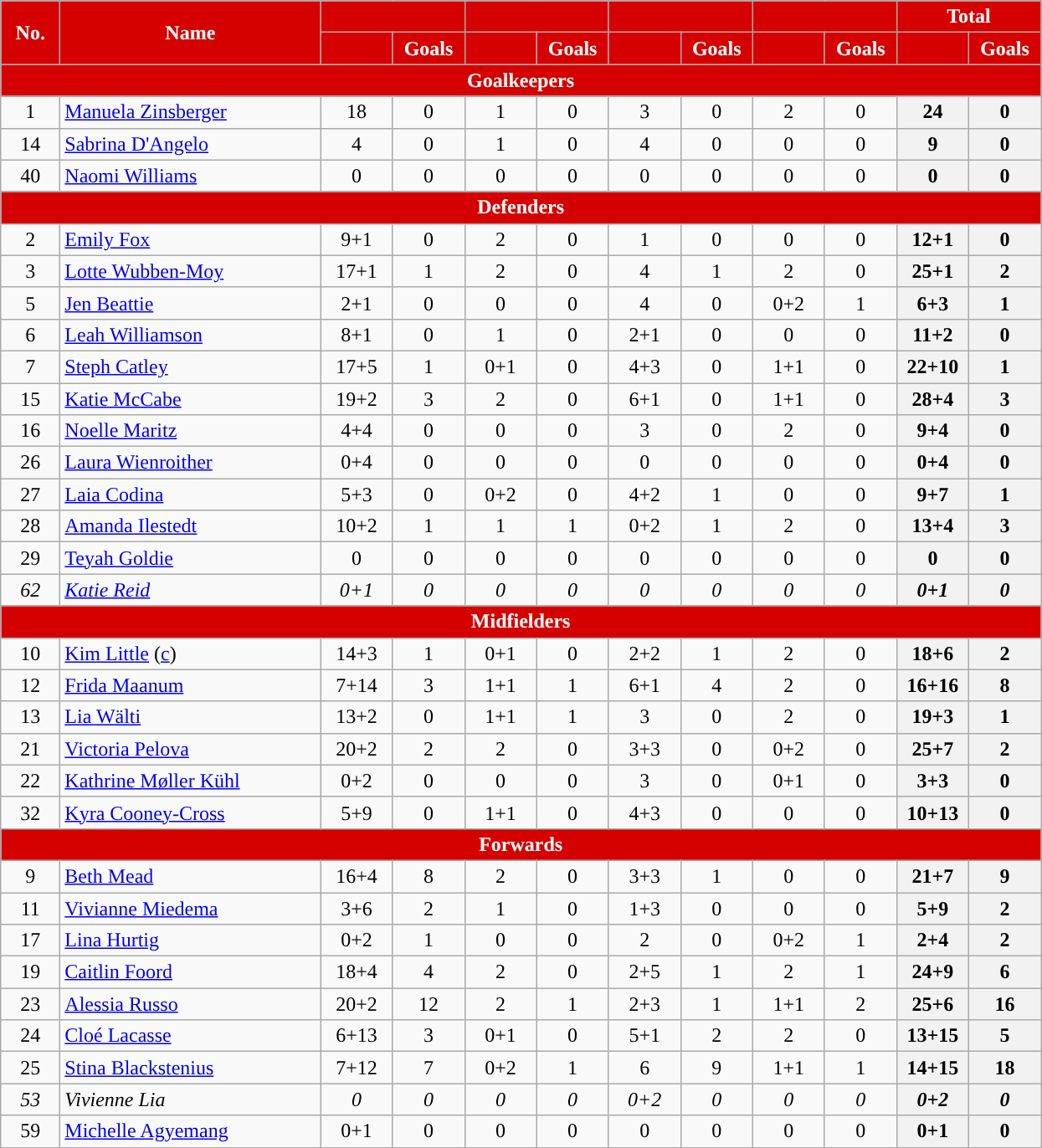<table class="wikitable" style="text-align:center; font-size:100%; ">
<tr>
<th style="background:#d50000; color:white; text-align:center; width:40px;" rowspan="2">No.</th>
<th style="background:#d50000; color:white; text-align:center; width:200px;" rowspan="2">Name</th>
<th style="background:#d50000; color:white; text-align:center;" colspan="2"><a href='#'></a></th>
<th style="background:#d50000; color:white; text-align:center;" colspan="2"><a href='#'></a></th>
<th style="background:#d50000; color:white; text-align:center;" colspan="2"><a href='#'></a></th>
<th style="background:#d50000; color:white; text-align:center;" colspan="2"><a href='#'></a></th>
<th style="background:#d50000; color:white; text-align:center;" colspan="2">Total</th>
</tr>
<tr>
<th style="background:#d50000; color:white; text-align:center; width:50px;"></th>
<th style="background:#d50000; color:white; text-align:center; width:50px;">Goals</th>
<th style="background:#d50000; color:white; text-align:center; width:50px;"></th>
<th style="background:#d50000; color:white; text-align:center; width:50px;">Goals</th>
<th style="background:#d50000; color:white; text-align:center; width:50px;"></th>
<th style="background:#d50000; color:white; text-align:center; width:50px;">Goals</th>
<th style="background:#d50000; color:white; text-align:center; width:50px;"></th>
<th style="background:#d50000; color:white; text-align:center; width:50px;">Goals</th>
<th style="background:#d50000; color:white; text-align:center; width:50px;"></th>
<th style="background:#d50000; color:white; text-align:center; width:50px;">Goals</th>
</tr>
<tr>
<th colspan="12" style="background:#d50000; color:white; text-align:center;">Goalkeepers</th>
</tr>
<tr>
<td>1</td>
<td align="left"> <a href='#'>Manuela Zinsberger</a></td>
<td>18</td>
<td>0</td>
<td>1</td>
<td>0</td>
<td>3</td>
<td>0</td>
<td>2</td>
<td>0</td>
<th>24</th>
<th>0</th>
</tr>
<tr>
<td>14</td>
<td align="left"> <a href='#'>Sabrina D'Angelo</a></td>
<td>4</td>
<td>0</td>
<td>1</td>
<td>0</td>
<td>4</td>
<td>0</td>
<td>0</td>
<td>0</td>
<th>9</th>
<th>0</th>
</tr>
<tr>
<td>40</td>
<td align="left"> <a href='#'>Naomi Williams</a></td>
<td>0</td>
<td>0</td>
<td>0</td>
<td>0</td>
<td>0</td>
<td>0</td>
<td>0</td>
<td>0</td>
<th>0</th>
<th>0</th>
</tr>
<tr>
<th colspan="12" style="background:#d50000; color:white; text-align:center;">Defenders</th>
</tr>
<tr>
<td>2</td>
<td align="left"> <a href='#'>Emily Fox</a></td>
<td>9+1</td>
<td>0</td>
<td>2</td>
<td>0</td>
<td>1</td>
<td>0</td>
<td>0</td>
<td>0</td>
<th>12+1</th>
<th>0</th>
</tr>
<tr>
<td>3</td>
<td align="left"> <a href='#'>Lotte Wubben-Moy</a></td>
<td>17+1</td>
<td>1</td>
<td>2</td>
<td>0</td>
<td>4</td>
<td>1</td>
<td>2</td>
<td>0</td>
<th>25+1</th>
<th>2</th>
</tr>
<tr>
<td>5</td>
<td align="left"> <a href='#'>Jen Beattie</a></td>
<td>2+1</td>
<td>0</td>
<td>0</td>
<td>0</td>
<td>4</td>
<td>0</td>
<td>0+2</td>
<td>1</td>
<th>6+3</th>
<th>1</th>
</tr>
<tr>
<td>6</td>
<td align="left"> <a href='#'>Leah Williamson</a></td>
<td>8+1</td>
<td>0</td>
<td>1</td>
<td>0</td>
<td>2+1</td>
<td>0</td>
<td>0</td>
<td>0</td>
<th>11+2</th>
<th>0</th>
</tr>
<tr>
<td>7</td>
<td align="left"> <a href='#'>Steph Catley</a></td>
<td>17+5</td>
<td>1</td>
<td>0+1</td>
<td>0</td>
<td>4+3</td>
<td>0</td>
<td>1+1</td>
<td>0</td>
<th>22+10</th>
<th>1</th>
</tr>
<tr>
<td>15</td>
<td align="left"> <a href='#'>Katie McCabe</a></td>
<td>19+2</td>
<td>3</td>
<td>2</td>
<td>0</td>
<td>6+1</td>
<td>0</td>
<td>1+1</td>
<td>0</td>
<th>28+4</th>
<th>3</th>
</tr>
<tr>
<td>16</td>
<td align="left"> <a href='#'>Noelle Maritz</a></td>
<td>4+4</td>
<td>0</td>
<td>0</td>
<td>0</td>
<td>3</td>
<td>0</td>
<td>2</td>
<td>0</td>
<th>9+4</th>
<th>0</th>
</tr>
<tr>
<td>26</td>
<td align="left"> <a href='#'>Laura Wienroither</a></td>
<td>0+4</td>
<td>0</td>
<td>0</td>
<td>0</td>
<td>0</td>
<td>0</td>
<td>0</td>
<td>0</td>
<th>0+4</th>
<th>0</th>
</tr>
<tr>
<td>27</td>
<td align="left"> <a href='#'>Laia Codina</a></td>
<td>5+3</td>
<td>0</td>
<td>0+2</td>
<td>0</td>
<td>4+2</td>
<td>1</td>
<td>0</td>
<td>0</td>
<th>9+7</th>
<th>1</th>
</tr>
<tr>
<td>28</td>
<td align="left"> <a href='#'>Amanda Ilestedt</a></td>
<td>10+2</td>
<td>1</td>
<td>1</td>
<td>1</td>
<td>0+2</td>
<td>1</td>
<td>2</td>
<td>0</td>
<th>13+4</th>
<th>3</th>
</tr>
<tr>
<td>29</td>
<td align="left"> <a href='#'>Teyah Goldie</a></td>
<td>0</td>
<td>0</td>
<td>0</td>
<td>0</td>
<td>0</td>
<td>0</td>
<td>0</td>
<td>0</td>
<th>0</th>
<th>0</th>
</tr>
<tr>
<td><em>62</em></td>
<td align="left"> <em><a href='#'>Katie Reid</a></em></td>
<td><em>0+1</em></td>
<td><em>0</em></td>
<td><em>0</em></td>
<td><em>0</em></td>
<td><em>0</em></td>
<td><em>0</em></td>
<td><em>0</em></td>
<td><em>0</em></td>
<th><em>0+1</em></th>
<th><em>0</em></th>
</tr>
<tr>
<th colspan="12" style="background:#d50000; color:white; text-align:center;">Midfielders</th>
</tr>
<tr>
<td>10</td>
<td align="left"> <a href='#'>Kim Little</a> (<a href='#'>c</a>)</td>
<td>14+3</td>
<td>1</td>
<td>0+1</td>
<td>0</td>
<td>2+2</td>
<td>1</td>
<td>2</td>
<td>0</td>
<th>18+6</th>
<th>2</th>
</tr>
<tr>
<td>12</td>
<td align="left"> <a href='#'>Frida Maanum</a></td>
<td>7+14</td>
<td>3</td>
<td>1+1</td>
<td>1</td>
<td>6+1</td>
<td>4</td>
<td>2</td>
<td>0</td>
<th>16+16</th>
<th>8</th>
</tr>
<tr>
<td>13</td>
<td align="left"> <a href='#'>Lia Wälti</a></td>
<td>13+2</td>
<td>0</td>
<td>1+1</td>
<td>1</td>
<td>3</td>
<td>0</td>
<td>2</td>
<td>0</td>
<th>19+3</th>
<th>1</th>
</tr>
<tr>
<td>21</td>
<td align="left"> <a href='#'>Victoria Pelova</a></td>
<td>20+2</td>
<td>2</td>
<td>2</td>
<td>0</td>
<td>3+3</td>
<td>0</td>
<td>0+2</td>
<td>0</td>
<th>25+7</th>
<th>2</th>
</tr>
<tr>
<td>22</td>
<td align="left"> <a href='#'>Kathrine Møller Kühl</a></td>
<td>0+2</td>
<td>0</td>
<td>0</td>
<td>0</td>
<td>3</td>
<td>0</td>
<td>0+1</td>
<td>0</td>
<th>3+3</th>
<th>0</th>
</tr>
<tr>
<td>32</td>
<td align="left"> <a href='#'>Kyra Cooney-Cross</a></td>
<td>5+9</td>
<td>0</td>
<td>1+1</td>
<td>0</td>
<td>4+3</td>
<td>0</td>
<td>0</td>
<td>0</td>
<th>10+13</th>
<th>0</th>
</tr>
<tr>
<th colspan="12" style="background:#d50000; color:white; text-align:center;">Forwards</th>
</tr>
<tr>
<td>9</td>
<td align="left"> <a href='#'>Beth Mead</a></td>
<td>16+4</td>
<td>8</td>
<td>2</td>
<td>0</td>
<td>3+3</td>
<td>1</td>
<td>0</td>
<td>0</td>
<th>21+7</th>
<th>9</th>
</tr>
<tr>
<td>11</td>
<td align="left"> <a href='#'>Vivianne Miedema</a></td>
<td>3+6</td>
<td>2</td>
<td>1</td>
<td>0</td>
<td>1+3</td>
<td>0</td>
<td>0</td>
<td>0</td>
<th>5+9</th>
<th>2</th>
</tr>
<tr>
<td>17</td>
<td align="left"> <a href='#'>Lina Hurtig</a></td>
<td>0+2</td>
<td>1</td>
<td>0</td>
<td>0</td>
<td>2</td>
<td>0</td>
<td>0+2</td>
<td>1</td>
<th>2+4</th>
<th>2</th>
</tr>
<tr>
<td>19</td>
<td align="left"> <a href='#'>Caitlin Foord</a></td>
<td>18+4</td>
<td>4</td>
<td>2</td>
<td>0</td>
<td>2+5</td>
<td>1</td>
<td>2</td>
<td>1</td>
<th>24+9</th>
<th>6</th>
</tr>
<tr>
<td>23</td>
<td align="left"> <a href='#'>Alessia Russo</a></td>
<td>20+2</td>
<td>12</td>
<td>2</td>
<td>1</td>
<td>2+3</td>
<td>1</td>
<td>1+1</td>
<td>2</td>
<th>25+6</th>
<th>16</th>
</tr>
<tr>
<td>24</td>
<td align="left"> <a href='#'>Cloé Lacasse</a></td>
<td>6+13</td>
<td>3</td>
<td>0+1</td>
<td>0</td>
<td>5+1</td>
<td>2</td>
<td>2</td>
<td>0</td>
<th>13+15</th>
<th>5</th>
</tr>
<tr>
<td>25</td>
<td align="left"> <a href='#'>Stina Blackstenius</a></td>
<td>7+12</td>
<td>7</td>
<td>0+2</td>
<td>1</td>
<td>6</td>
<td>9</td>
<td>1+1</td>
<td>1</td>
<th>14+15</th>
<th>18</th>
</tr>
<tr>
<td><em>53</em></td>
<td align="left"> <em>Vivienne Lia</em></td>
<td><em>0</em></td>
<td><em>0</em></td>
<td><em>0</em></td>
<td><em>0</em></td>
<td><em>0+2</em></td>
<td><em>0</em></td>
<td><em>0</em></td>
<td><em>0</em></td>
<th><em>0+2</em></th>
<th><em>0</em></th>
</tr>
<tr>
<td>59</td>
<td align="left"> <a href='#'>Michelle Agyemang</a></td>
<td>0+1</td>
<td>0</td>
<td>0</td>
<td>0</td>
<td>0</td>
<td>0</td>
<td>0</td>
<td>0</td>
<th>0+1</th>
<th>0</th>
</tr>
</table>
